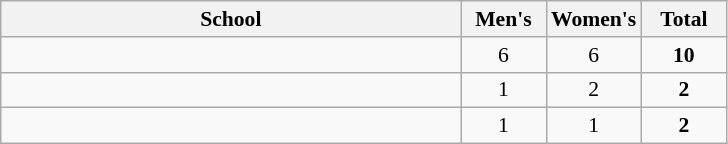<table class="wikitable" style="font-size:90%;">
<tr>
<th width=300px>School</th>
<th width=50px>Men's</th>
<th width=50px>Women's</th>
<th width=50px>Total</th>
</tr>
<tr align="center">
<td align="left"></td>
<td>6</td>
<td>6</td>
<td><strong>10</strong></td>
</tr>
<tr align="center">
<td align="left"></td>
<td>1</td>
<td>2</td>
<td><strong>2</strong></td>
</tr>
<tr align="center">
<td align="left"></td>
<td>1</td>
<td>1</td>
<td><strong>2</strong></td>
</tr>
</table>
